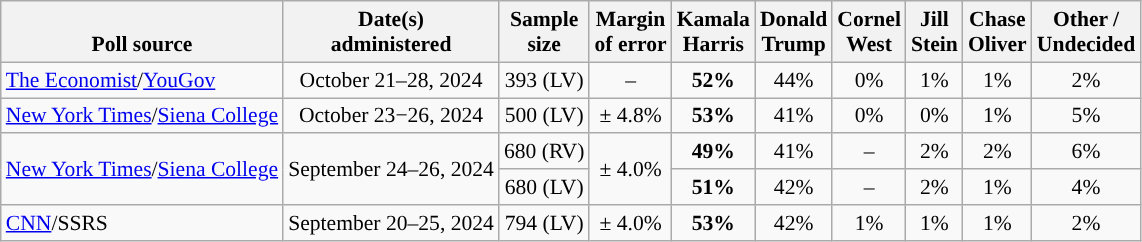<table class="wikitable sortable mw-datatable" style="font-size:90%;text-align:center;line-height:17px">
<tr valign=bottom>
<th>Poll source</th>
<th>Date(s)<br>administered</th>
<th>Sample<br>size</th>
<th>Margin<br>of error</th>
<th class="unsortable">Kamala<br>Harris<br></th>
<th class="unsortable">Donald<br>Trump<br></th>
<th class="unsortable">Cornel<br>West<br></th>
<th class="unsortable">Jill<br>Stein<br></th>
<th class="unsortable">Chase<br>Oliver<br></th>
<th class="unsortable">Other /<br>Undecided</th>
</tr>
<tr>
<td style="text-align:left;"><a href='#'>The Economist</a>/<a href='#'>YouGov</a></td>
<td data-sort-value="2024-10-28">October 21–28, 2024</td>
<td>393 (LV)</td>
<td>–</td>
<td style="color:black;background-color:"><strong>52%</strong></td>
<td>44%</td>
<td>0%</td>
<td>1%</td>
<td>1%</td>
<td>2%</td>
</tr>
<tr>
<td style="text-align:left;"><a href='#'>New York Times</a>/<a href='#'>Siena College</a></td>
<td data-sort-value="2024-10-26">October 23−26, 2024</td>
<td>500 (LV)</td>
<td>± 4.8%</td>
<td style="color:black;background-color:"><strong>53%</strong></td>
<td>41%</td>
<td>0%</td>
<td>0%</td>
<td>1%</td>
<td>5%</td>
</tr>
<tr>
<td style="text-align:left;" rowspan="2"><a href='#'>New York Times</a>/<a href='#'>Siena College</a></td>
<td rowspan="2">September 24–26, 2024</td>
<td>680 (RV)</td>
<td rowspan="2">± 4.0%</td>
<td style="color:black;background-color:"><strong>49%</strong></td>
<td>41%</td>
<td>–</td>
<td>2%</td>
<td>2%</td>
<td>6%</td>
</tr>
<tr>
<td>680 (LV)</td>
<td style="color:black;background-color:"><strong>51%</strong></td>
<td>42%</td>
<td>–</td>
<td>2%</td>
<td>1%</td>
<td>4%</td>
</tr>
<tr>
<td style="text-align:left;"><a href='#'>CNN</a>/SSRS</td>
<td data-sort-value="2024-09-25">September 20–25, 2024</td>
<td>794 (LV)</td>
<td>± 4.0%</td>
<td style="color:black;background-color:"><strong>53%</strong></td>
<td>42%</td>
<td>1%</td>
<td>1%</td>
<td>1%</td>
<td>2%</td>
</tr>
</table>
